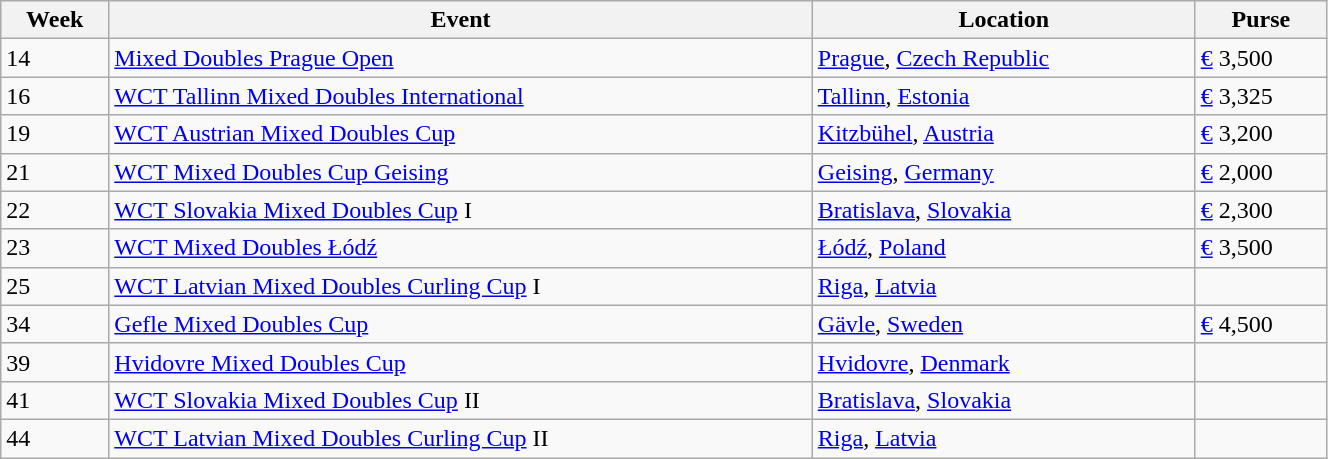<table class="wikitable sortable" style="margin-right:0; width:70%">
<tr>
<th scope="col">Week</th>
<th scope="col">Event</th>
<th scope="col">Location</th>
<th scope="col">Purse</th>
</tr>
<tr>
<td>14</td>
<td><a href='#'>Mixed Doubles Prague Open</a></td>
<td><a href='#'>Prague</a>, <a href='#'>Czech Republic</a></td>
<td><a href='#'>€</a> 3,500</td>
</tr>
<tr>
<td>16</td>
<td><a href='#'>WCT Tallinn Mixed Doubles International</a></td>
<td><a href='#'>Tallinn</a>, <a href='#'>Estonia</a></td>
<td><a href='#'>€</a> 3,325</td>
</tr>
<tr>
<td>19</td>
<td><a href='#'>WCT Austrian Mixed Doubles Cup</a></td>
<td><a href='#'>Kitzbühel</a>, <a href='#'>Austria</a></td>
<td><a href='#'>€</a> 3,200</td>
</tr>
<tr>
<td>21</td>
<td><a href='#'>WCT Mixed Doubles Cup Geising</a></td>
<td><a href='#'>Geising</a>, <a href='#'>Germany</a></td>
<td><a href='#'>€</a> 2,000</td>
</tr>
<tr>
<td>22</td>
<td><a href='#'>WCT Slovakia Mixed Doubles Cup</a> I</td>
<td><a href='#'>Bratislava</a>, <a href='#'>Slovakia</a></td>
<td><a href='#'>€</a> 2,300</td>
</tr>
<tr>
<td>23</td>
<td><a href='#'>WCT Mixed Doubles Łódź</a></td>
<td><a href='#'>Łódź</a>, <a href='#'>Poland</a></td>
<td><a href='#'>€</a> 3,500</td>
</tr>
<tr>
<td>25</td>
<td><a href='#'>WCT Latvian Mixed Doubles Curling Cup</a> I</td>
<td><a href='#'>Riga</a>, <a href='#'>Latvia</a></td>
<td></td>
</tr>
<tr>
<td>34</td>
<td><a href='#'>Gefle Mixed Doubles Cup</a></td>
<td><a href='#'>Gävle</a>, <a href='#'>Sweden</a></td>
<td><a href='#'>€</a> 4,500</td>
</tr>
<tr>
<td>39</td>
<td><a href='#'>Hvidovre Mixed Doubles Cup</a></td>
<td><a href='#'>Hvidovre</a>, <a href='#'>Denmark</a></td>
<td></td>
</tr>
<tr>
<td>41</td>
<td><a href='#'>WCT Slovakia Mixed Doubles Cup</a> II</td>
<td><a href='#'>Bratislava</a>, <a href='#'>Slovakia</a></td>
<td></td>
</tr>
<tr>
<td>44</td>
<td><a href='#'>WCT Latvian Mixed Doubles Curling Cup</a> II</td>
<td><a href='#'>Riga</a>, <a href='#'>Latvia</a></td>
<td></td>
</tr>
</table>
